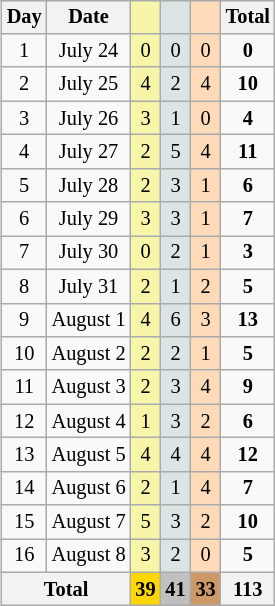<table class=wikitable style="font-size:85%; float:right; text-align:center">
<tr>
<th>Day</th>
<th>Date</th>
<td bgcolor=F7F6A8></td>
<td bgcolor=DCE5E5></td>
<td bgcolor=FFDAB9></td>
<th>Total</th>
</tr>
<tr>
<td>1</td>
<td>July 24</td>
<td bgcolor=F7F6A8>0</td>
<td bgcolor=DCE5E5>0</td>
<td bgcolor=FFDAB9>0</td>
<td><strong>0</strong></td>
</tr>
<tr>
<td>2</td>
<td>July 25</td>
<td bgcolor=F7F6A8>4</td>
<td bgcolor=DCE5E5>2</td>
<td bgcolor=FFDAB9>4</td>
<td><strong>10</strong></td>
</tr>
<tr>
<td>3</td>
<td>July 26</td>
<td bgcolor=F7F6A8>3</td>
<td bgcolor=DCE5E5>1</td>
<td bgcolor=FFDAB9>0</td>
<td><strong>4</strong></td>
</tr>
<tr>
<td>4</td>
<td>July 27</td>
<td bgcolor=F7F6A8>2</td>
<td bgcolor=DCE5E5>5</td>
<td bgcolor=FFDAB9>4</td>
<td><strong>11</strong></td>
</tr>
<tr>
<td>5</td>
<td>July 28</td>
<td bgcolor=F7F6A8>2</td>
<td bgcolor=DCE5E5>3</td>
<td bgcolor=FFDAB9>1</td>
<td><strong>6</strong></td>
</tr>
<tr>
<td>6</td>
<td>July 29</td>
<td bgcolor=F7F6A8>3</td>
<td bgcolor=DCE5E5>3</td>
<td bgcolor=FFDAB9>1</td>
<td><strong>7</strong></td>
</tr>
<tr>
<td>7</td>
<td>July 30</td>
<td bgcolor=F7F6A8>0</td>
<td bgcolor=DCE5E5>2</td>
<td bgcolor=FFDAB9>1</td>
<td><strong>3</strong></td>
</tr>
<tr>
<td>8</td>
<td>July 31</td>
<td bgcolor=F7F6A8>2</td>
<td bgcolor=DCE5E5>1</td>
<td bgcolor=FFDAB9>2</td>
<td><strong>5</strong></td>
</tr>
<tr>
<td>9</td>
<td>August 1</td>
<td bgcolor=F7F6A8>4</td>
<td bgcolor=DCE5E5>6</td>
<td bgcolor=FFDAB9>3</td>
<td><strong>13</strong></td>
</tr>
<tr>
<td>10</td>
<td>August 2</td>
<td bgcolor=F7F6A8>2</td>
<td bgcolor=DCE5E5>2</td>
<td bgcolor=FFDAB9>1</td>
<td><strong>5</strong></td>
</tr>
<tr>
<td>11</td>
<td>August 3</td>
<td bgcolor=F7F6A8>2</td>
<td bgcolor=DCE5E5>3</td>
<td bgcolor=FFDAB9>4</td>
<td><strong>9</strong></td>
</tr>
<tr>
<td>12</td>
<td>August 4</td>
<td bgcolor=F7F6A8>1</td>
<td bgcolor=DCE5E5>3</td>
<td bgcolor=FFDAB9>2</td>
<td><strong>6</strong></td>
</tr>
<tr>
<td>13</td>
<td>August 5</td>
<td bgcolor=F7F6A8>4</td>
<td bgcolor=DCE5E5>4</td>
<td bgcolor=FFDAB9>4</td>
<td><strong>12</strong></td>
</tr>
<tr>
<td>14</td>
<td>August 6</td>
<td bgcolor=F7F6A8>2</td>
<td bgcolor=DCE5E5>1</td>
<td bgcolor=FFDAB9>4</td>
<td><strong>7</strong></td>
</tr>
<tr>
<td>15</td>
<td>August 7</td>
<td bgcolor=F7F6A8>5</td>
<td bgcolor=DCE5E5>3</td>
<td bgcolor=FFDAB9>2</td>
<td><strong>10</strong></td>
</tr>
<tr>
<td>16</td>
<td>August 8</td>
<td bgcolor=F7F6A8>3</td>
<td bgcolor=DCE5E5>2</td>
<td bgcolor=FFDAB9>0</td>
<td><strong>5</strong></td>
</tr>
<tr>
<th colspan=2>Total</th>
<th style=background:gold>39</th>
<th style=background:silver>41</th>
<th style=background:#c96>33</th>
<th>113</th>
</tr>
</table>
